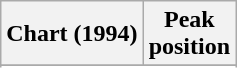<table class="wikitable sortable plainrowheaders">
<tr>
<th>Chart (1994)</th>
<th>Peak<br>position</th>
</tr>
<tr>
</tr>
<tr>
</tr>
</table>
